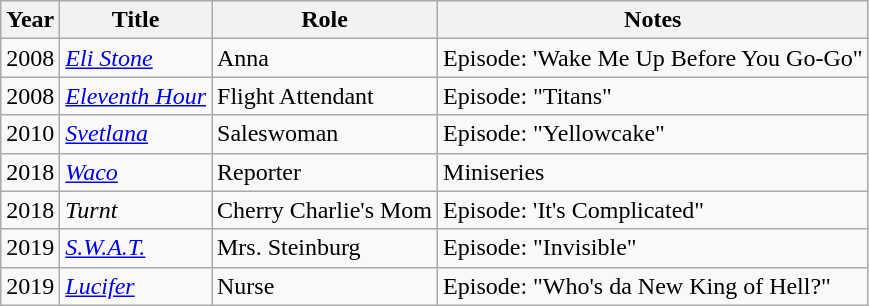<table class="wikitable sortable">
<tr>
<th>Year</th>
<th>Title</th>
<th>Role</th>
<th>Notes</th>
</tr>
<tr>
<td>2008</td>
<td><em><a href='#'>Eli Stone</a></em></td>
<td>Anna</td>
<td>Episode: 'Wake Me Up Before You Go-Go"</td>
</tr>
<tr>
<td>2008</td>
<td><a href='#'><em>Eleventh Hour</em></a></td>
<td>Flight Attendant</td>
<td>Episode: "Titans"</td>
</tr>
<tr>
<td>2010</td>
<td><a href='#'><em>Svetlana</em></a></td>
<td>Saleswoman</td>
<td>Episode: "Yellowcake"</td>
</tr>
<tr>
<td>2018</td>
<td><a href='#'><em>Waco</em></a></td>
<td>Reporter</td>
<td>Miniseries</td>
</tr>
<tr>
<td>2018</td>
<td><em>Turnt</em></td>
<td>Cherry Charlie's Mom</td>
<td>Episode: 'It's Complicated"</td>
</tr>
<tr>
<td>2019</td>
<td><a href='#'><em>S.W.A.T.</em></a></td>
<td>Mrs. Steinburg</td>
<td>Episode: "Invisible"</td>
</tr>
<tr>
<td>2019</td>
<td><a href='#'><em>Lucifer</em></a></td>
<td>Nurse</td>
<td>Episode: "Who's da New King of Hell?"</td>
</tr>
</table>
